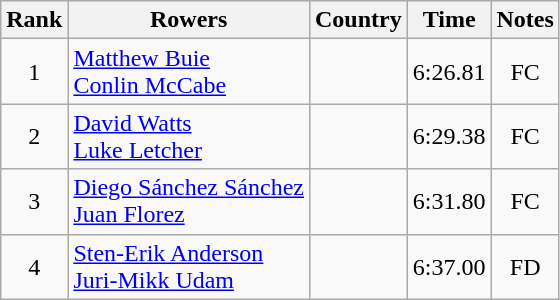<table class="wikitable" style="text-align:center">
<tr>
<th>Rank</th>
<th>Rowers</th>
<th>Country</th>
<th>Time</th>
<th>Notes</th>
</tr>
<tr>
<td>1</td>
<td align="left"><a href='#'>Matthew Buie</a><br><a href='#'>Conlin McCabe</a></td>
<td align="left"></td>
<td>6:26.81</td>
<td>FC</td>
</tr>
<tr>
<td>2</td>
<td align="left"><a href='#'>David Watts</a><br><a href='#'>Luke Letcher</a></td>
<td align="left"></td>
<td>6:29.38</td>
<td>FC</td>
</tr>
<tr>
<td>3</td>
<td align="left"><a href='#'>Diego Sánchez Sánchez</a><br><a href='#'>Juan Florez</a></td>
<td align="left"></td>
<td>6:31.80</td>
<td>FC</td>
</tr>
<tr>
<td>4</td>
<td align="left"><a href='#'>Sten-Erik Anderson</a><br><a href='#'>Juri-Mikk Udam</a></td>
<td align="left"></td>
<td>6:37.00</td>
<td>FD</td>
</tr>
</table>
